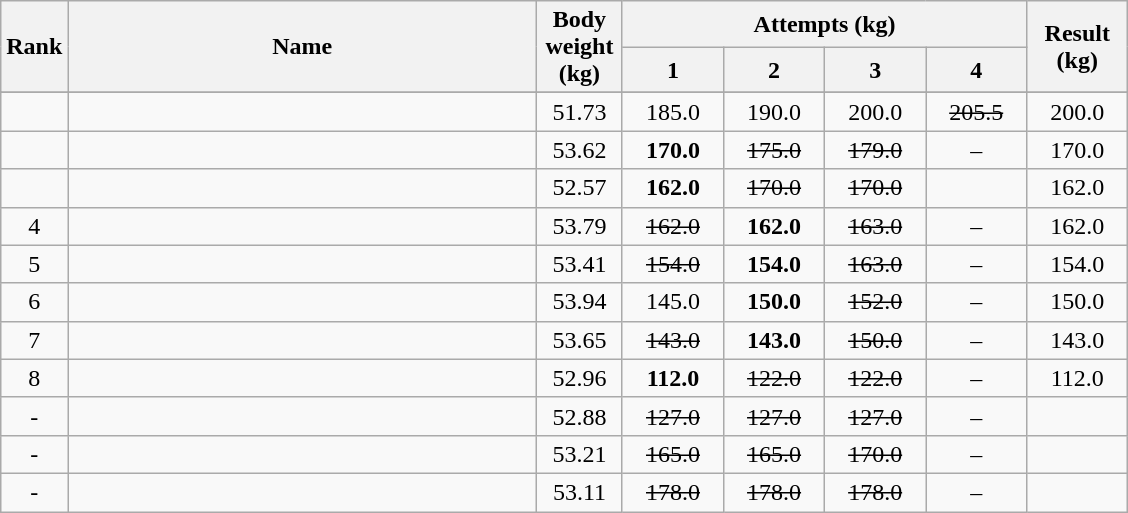<table class="wikitable" style="text-align:center;">
<tr>
<th rowspan=2>Rank</th>
<th rowspan=2 width=305>Name</th>
<th rowspan=2 width=50>Body weight (kg)</th>
<th colspan=4>Attempts (kg)</th>
<th rowspan=2 width=60>Result (kg)</th>
</tr>
<tr>
<th width=60>1</th>
<th width=60>2</th>
<th width=60>3</th>
<th width=60>4</th>
</tr>
<tr>
</tr>
<tr>
<td></td>
<td align=left></td>
<td>51.73</td>
<td>185.0</td>
<td>190.0</td>
<td>200.0 </td>
<td><s>205.5</s></td>
<td>200.0</td>
</tr>
<tr>
<td></td>
<td align=left></td>
<td>53.62</td>
<td><strong>170.0</strong></td>
<td><s>175.0</s></td>
<td><s>179.0</s></td>
<td>–</td>
<td>170.0</td>
</tr>
<tr>
<td></td>
<td align=left></td>
<td>52.57</td>
<td><strong>162.0</strong></td>
<td><s>170.0</s></td>
<td><s>170.0</s></td>
<td></td>
<td>162.0</td>
</tr>
<tr>
<td>4</td>
<td align=left></td>
<td>53.79</td>
<td><s>162.0</s></td>
<td><strong>162.0</strong></td>
<td><s>163.0</s></td>
<td>–</td>
<td>162.0</td>
</tr>
<tr>
<td>5</td>
<td align=left></td>
<td>53.41</td>
<td><s>154.0</s></td>
<td><strong>154.0</strong></td>
<td><s>163.0</s></td>
<td>–</td>
<td>154.0</td>
</tr>
<tr>
<td>6</td>
<td align=left></td>
<td>53.94</td>
<td>145.0</td>
<td><strong>150.0</strong></td>
<td><s>152.0</s></td>
<td>–</td>
<td>150.0</td>
</tr>
<tr>
<td>7</td>
<td align=left></td>
<td>53.65</td>
<td><s>143.0</s></td>
<td><strong>143.0</strong></td>
<td><s>150.0</s></td>
<td>–</td>
<td>143.0</td>
</tr>
<tr>
<td>8</td>
<td align=left></td>
<td>52.96</td>
<td><strong>112.0</strong></td>
<td><s>122.0</s></td>
<td><s>122.0</s></td>
<td>–</td>
<td>112.0</td>
</tr>
<tr>
<td>-</td>
<td align=left></td>
<td>52.88</td>
<td><s>127.0</s></td>
<td><s>127.0</s></td>
<td><s>127.0</s></td>
<td>–</td>
<td></td>
</tr>
<tr>
<td>-</td>
<td align=left></td>
<td>53.21</td>
<td><s>165.0</s></td>
<td><s>165.0</s></td>
<td><s>170.0</s></td>
<td>–</td>
<td></td>
</tr>
<tr>
<td>-</td>
<td align=left></td>
<td>53.11</td>
<td><s>178.0</s></td>
<td><s>178.0</s></td>
<td><s>178.0</s></td>
<td>–</td>
<td></td>
</tr>
</table>
